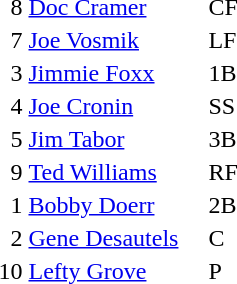<table>
<tr>
<td>  8</td>
<td><a href='#'>Doc Cramer</a></td>
<td>CF</td>
</tr>
<tr>
<td>  7</td>
<td><a href='#'>Joe Vosmik</a></td>
<td>LF</td>
</tr>
<tr>
<td>  3</td>
<td><a href='#'>Jimmie Foxx</a></td>
<td>1B</td>
</tr>
<tr>
<td>  4</td>
<td><a href='#'>Joe Cronin</a></td>
<td>SS</td>
</tr>
<tr>
<td>  5</td>
<td><a href='#'>Jim Tabor</a></td>
<td>3B</td>
</tr>
<tr>
<td>  9</td>
<td><a href='#'>Ted Williams</a></td>
<td>RF</td>
</tr>
<tr>
<td>  1</td>
<td><a href='#'>Bobby Doerr</a></td>
<td>2B</td>
</tr>
<tr>
<td>  2</td>
<td><a href='#'>Gene Desautels</a>    </td>
<td>C</td>
</tr>
<tr>
<td>10</td>
<td><a href='#'>Lefty Grove</a></td>
<td>P</td>
</tr>
<tr>
</tr>
</table>
